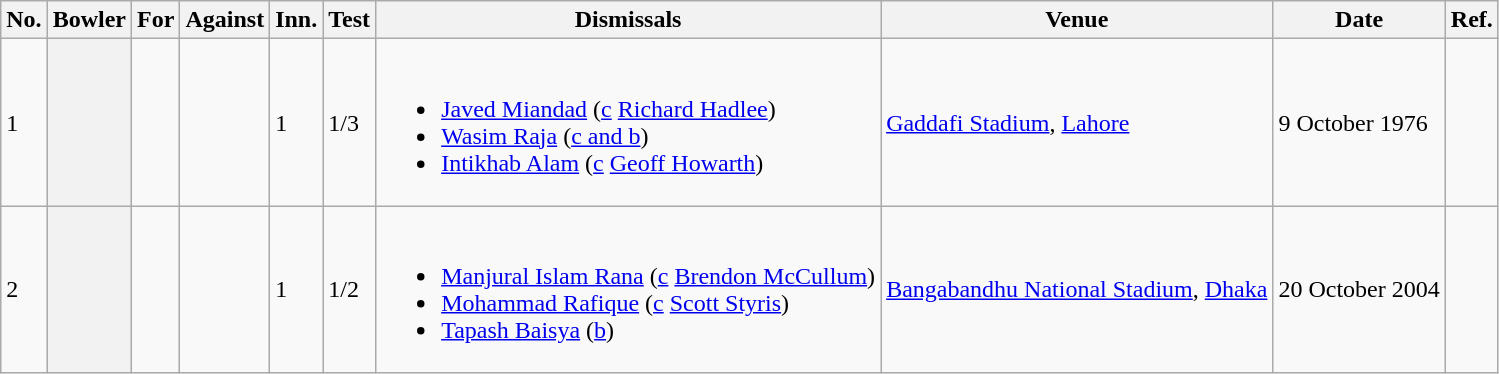<table class="wikitable sortable plainrowheaders" style="font-size: 100%">
<tr>
<th scope="col">No.</th>
<th scope="col">Bowler</th>
<th scope="col">For</th>
<th scope="col">Against</th>
<th scope="col">Inn.</th>
<th scope="col">Test</th>
<th scope="col">Dismissals</th>
<th scope="col">Venue</th>
<th scope="col">Date</th>
<th scope="col" class="unsortable">Ref.</th>
</tr>
<tr>
<td>1</td>
<th scope="row"></th>
<td></td>
<td></td>
<td>1</td>
<td>1/3</td>
<td><br><ul><li><a href='#'>Javed Miandad</a> (<a href='#'>c</a> <a href='#'>Richard Hadlee</a>)</li><li><a href='#'>Wasim Raja</a> (<a href='#'>c and b</a>)</li><li><a href='#'>Intikhab Alam</a> (<a href='#'>c</a> <a href='#'>Geoff Howarth</a>)</li></ul></td>
<td> <a href='#'>Gaddafi Stadium</a>, <a href='#'>Lahore</a></td>
<td>9 October 1976</td>
<td></td>
</tr>
<tr>
<td>2</td>
<th scope="row"></th>
<td></td>
<td></td>
<td>1</td>
<td>1/2</td>
<td><br><ul><li><a href='#'>Manjural Islam Rana</a> (<a href='#'>c</a> <a href='#'>Brendon McCullum</a>)</li><li><a href='#'>Mohammad Rafique</a> (<a href='#'>c</a> <a href='#'>Scott Styris</a>)</li><li><a href='#'>Tapash Baisya</a> (<a href='#'>b</a>)</li></ul></td>
<td> <a href='#'>Bangabandhu National Stadium</a>, <a href='#'>Dhaka</a></td>
<td>20 October 2004</td>
<td></td>
</tr>
</table>
